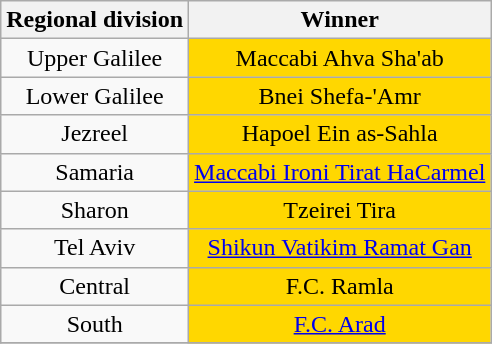<table class="wikitable sortable" style="text-align:center;">
<tr>
<th>Regional division</th>
<th>Winner</th>
</tr>
<tr>
<td>Upper Galilee</td>
<td bgcolor="gold">Maccabi Ahva Sha'ab</td>
</tr>
<tr>
<td>Lower Galilee</td>
<td bgcolor="gold">Bnei Shefa-'Amr</td>
</tr>
<tr>
<td>Jezreel</td>
<td bgcolor="gold">Hapoel Ein as-Sahla</td>
</tr>
<tr>
<td>Samaria</td>
<td bgcolor="gold"><a href='#'>Maccabi Ironi Tirat HaCarmel</a></td>
</tr>
<tr>
<td>Sharon</td>
<td bgcolor="gold">Tzeirei Tira</td>
</tr>
<tr>
<td>Tel Aviv</td>
<td bgcolor="gold"><a href='#'>Shikun Vatikim Ramat Gan</a></td>
</tr>
<tr>
<td>Central</td>
<td bgcolor="gold">F.C. Ramla</td>
</tr>
<tr>
<td>South</td>
<td bgcolor="gold"><a href='#'>F.C. Arad</a></td>
</tr>
<tr>
</tr>
</table>
